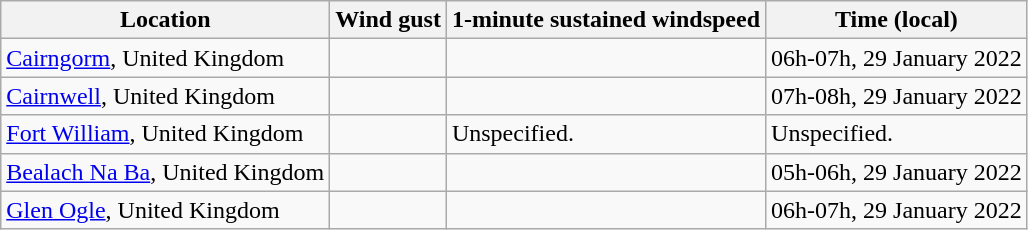<table class="wikitable">
<tr>
<th>Location</th>
<th>Wind gust</th>
<th>1-minute sustained windspeed</th>
<th>Time (local)</th>
</tr>
<tr>
<td><a href='#'>Cairngorm</a>, United Kingdom</td>
<td></td>
<td></td>
<td>06h-07h, 29 January 2022</td>
</tr>
<tr>
<td><a href='#'>Cairnwell</a>, United Kingdom</td>
<td></td>
<td></td>
<td>07h-08h, 29 January 2022</td>
</tr>
<tr>
<td><a href='#'>Fort William</a>, United Kingdom</td>
<td></td>
<td>Unspecified.</td>
<td>Unspecified.</td>
</tr>
<tr>
<td><a href='#'>Bealach Na Ba</a>, United Kingdom</td>
<td></td>
<td></td>
<td>05h-06h, 29 January 2022</td>
</tr>
<tr>
<td><a href='#'>Glen Ogle</a>, United Kingdom</td>
<td></td>
<td></td>
<td>06h-07h, 29 January 2022</td>
</tr>
</table>
